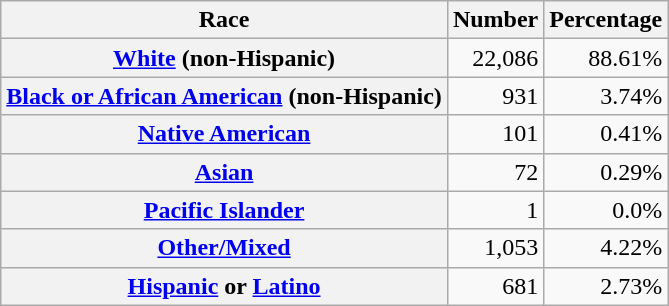<table class="wikitable" style="text-align:right">
<tr>
<th scope="col">Race</th>
<th scope="col">Number</th>
<th scope="col">Percentage</th>
</tr>
<tr>
<th scope="row"><a href='#'>White</a> (non-Hispanic)</th>
<td>22,086</td>
<td>88.61%</td>
</tr>
<tr>
<th scope="row"><a href='#'>Black or African American</a> (non-Hispanic)</th>
<td>931</td>
<td>3.74%</td>
</tr>
<tr>
<th scope="row"><a href='#'>Native American</a></th>
<td>101</td>
<td>0.41%</td>
</tr>
<tr>
<th scope="row"><a href='#'>Asian</a></th>
<td>72</td>
<td>0.29%</td>
</tr>
<tr>
<th scope="row"><a href='#'>Pacific Islander</a></th>
<td>1</td>
<td>0.0%</td>
</tr>
<tr>
<th scope="row"><a href='#'>Other/Mixed</a></th>
<td>1,053</td>
<td>4.22%</td>
</tr>
<tr>
<th scope="row"><a href='#'>Hispanic</a> or <a href='#'>Latino</a></th>
<td>681</td>
<td>2.73%</td>
</tr>
</table>
